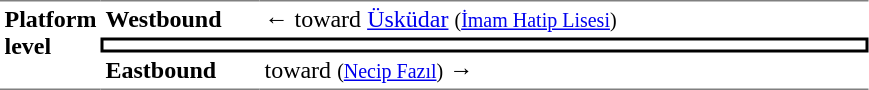<table cellpadding="3" cellspacing="0" border="0">
<tr>
<td rowspan="3" width="50" style="border-top-color: gray; border-bottom-color: gray; border-top-width: 1px; border-bottom-width: 1px; border-top-style: solid; border-bottom-style: solid;" valign="top"><strong>Platform level</strong></td>
<td width="100" style="border-top-color: gray; border-top-width: 1px; border-top-style: solid;"><strong>Westbound</strong></td>
<td width="400" style="border-top-color: gray; border-top-width: 1px; border-top-style: solid;">←  toward <a href='#'>Üsküdar</a> <small>(<a href='#'>İmam Hatip Lisesi</a>)</small></td>
</tr>
<tr>
<td colspan="2" style="border: 2px solid black; border-image: none; text-align: center;"></td>
</tr>
<tr>
<td style="border-bottom-color: gray; border-bottom-width: 1px; border-bottom-style: solid;"><strong>Eastbound</strong></td>
<td style="border-bottom-color: gray; border-bottom-width: 1px; border-bottom-style: solid;"> toward  <small>(<a href='#'>Necip Fazıl</a>)</small> →</td>
</tr>
</table>
